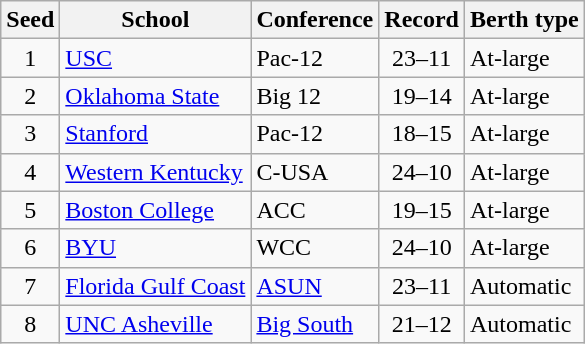<table class="wikitable sortable">
<tr>
<th>Seed</th>
<th>School</th>
<th>Conference</th>
<th>Record</th>
<th>Berth type</th>
</tr>
<tr>
<td align=center>1</td>
<td><a href='#'>USC</a></td>
<td>Pac-12</td>
<td align=center>23–11</td>
<td>At-large</td>
</tr>
<tr>
<td align=center>2</td>
<td><a href='#'>Oklahoma State</a></td>
<td>Big 12</td>
<td align=center>19–14</td>
<td>At-large</td>
</tr>
<tr>
<td align=center>3</td>
<td><a href='#'>Stanford</a></td>
<td>Pac-12</td>
<td align=center>18–15</td>
<td>At-large</td>
</tr>
<tr>
<td align=center>4</td>
<td><a href='#'>Western Kentucky</a></td>
<td>C-USA</td>
<td align=center>24–10</td>
<td>At-large</td>
</tr>
<tr>
<td align=center>5</td>
<td><a href='#'>Boston College</a></td>
<td>ACC</td>
<td align=center>19–15</td>
<td>At-large</td>
</tr>
<tr>
<td align=center>6</td>
<td><a href='#'>BYU</a></td>
<td>WCC</td>
<td align=center>24–10</td>
<td>At-large</td>
</tr>
<tr>
<td align=center>7</td>
<td><a href='#'>Florida Gulf Coast</a></td>
<td><a href='#'>ASUN</a></td>
<td align=center>23–11</td>
<td>Automatic</td>
</tr>
<tr>
<td align=center>8</td>
<td><a href='#'>UNC Asheville</a></td>
<td><a href='#'>Big South</a></td>
<td align=center>21–12</td>
<td>Automatic</td>
</tr>
</table>
